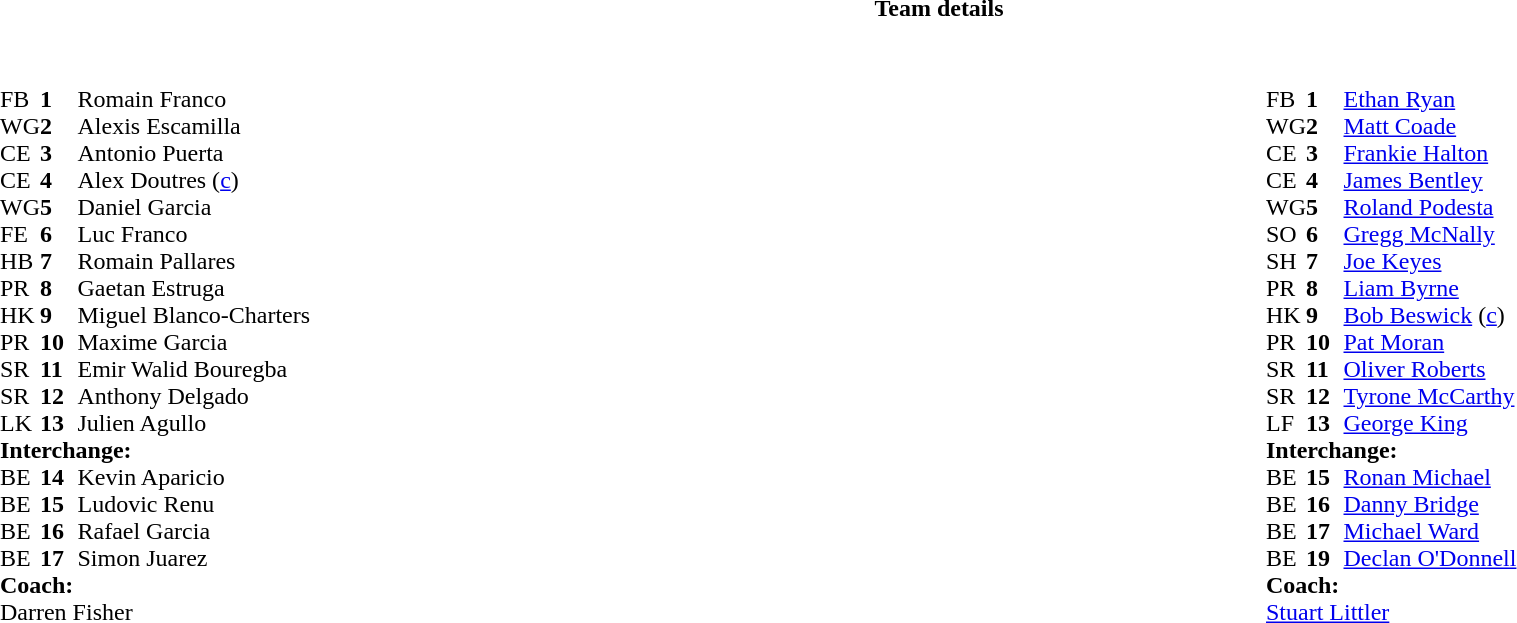<table border="0" width="100%" class="collapsible collapsed">
<tr>
<th>Team details</th>
</tr>
<tr>
<td><br><table width="100%">
<tr>
<td valign="top" width="50%"><br><table style="font-size: 100%" cellspacing="0" cellpadding="0">
<tr>
<th width="25"></th>
<th width="25"></th>
<th></th>
<th width="25"></th>
</tr>
<tr>
<td>FB</td>
<td><strong>1</strong></td>
<td>Romain Franco</td>
</tr>
<tr>
<td>WG</td>
<td><strong>2</strong></td>
<td>Alexis Escamilla</td>
</tr>
<tr>
<td>CE</td>
<td><strong>3</strong></td>
<td>Antonio Puerta </td>
</tr>
<tr>
<td>CE</td>
<td><strong>4</strong></td>
<td>Alex Doutres (<a href='#'>c</a>)</td>
</tr>
<tr>
<td>WG</td>
<td><strong>5</strong></td>
<td>Daniel Garcia</td>
</tr>
<tr>
<td>FE</td>
<td><strong>6</strong></td>
<td>Luc Franco</td>
</tr>
<tr>
<td>HB</td>
<td><strong>7</strong></td>
<td>Romain Pallares</td>
</tr>
<tr>
<td>PR</td>
<td><strong>8</strong></td>
<td>Gaetan Estruga</td>
</tr>
<tr>
<td>HK</td>
<td><strong>9</strong></td>
<td>Miguel Blanco-Charters</td>
</tr>
<tr>
<td>PR</td>
<td><strong>10</strong></td>
<td>Maxime Garcia</td>
</tr>
<tr>
<td>SR</td>
<td><strong>11</strong></td>
<td>Emir Walid Bouregba</td>
</tr>
<tr>
<td>SR</td>
<td><strong>12</strong></td>
<td>Anthony Delgado</td>
</tr>
<tr>
<td>LK</td>
<td><strong>13</strong></td>
<td>Julien Agullo</td>
</tr>
<tr>
<td colspan=3><strong>Interchange:</strong></td>
</tr>
<tr>
<td>BE</td>
<td><strong>14</strong></td>
<td>Kevin Aparicio</td>
</tr>
<tr>
<td>BE</td>
<td><strong>15</strong></td>
<td>Ludovic Renu</td>
</tr>
<tr>
<td>BE</td>
<td><strong>16</strong></td>
<td>Rafael Garcia</td>
</tr>
<tr>
<td>BE</td>
<td><strong>17</strong></td>
<td>Simon Juarez</td>
</tr>
<tr>
<td colspan=3><strong>Coach:</strong></td>
</tr>
<tr>
<td colspan="4"> Darren Fisher</td>
</tr>
</table>
</td>
<td valign="top" width="50%"><br><table style="font-size: 100%" cellspacing="0" cellpadding="0" align="center">
<tr>
<th width="25"></th>
<th width="25"></th>
<th></th>
<th width="25"></th>
</tr>
<tr>
<td>FB</td>
<td><strong>1</strong></td>
<td><a href='#'>Ethan Ryan</a></td>
</tr>
<tr>
<td>WG</td>
<td><strong>2</strong></td>
<td><a href='#'>Matt Coade</a></td>
</tr>
<tr>
<td>CE</td>
<td><strong>3</strong></td>
<td><a href='#'>Frankie Halton</a></td>
</tr>
<tr>
<td>CE</td>
<td><strong>4</strong></td>
<td><a href='#'>James Bentley</a></td>
</tr>
<tr>
<td>WG</td>
<td><strong>5</strong></td>
<td><a href='#'>Roland Podesta</a></td>
</tr>
<tr>
<td>SO</td>
<td><strong>6</strong></td>
<td><a href='#'>Gregg McNally</a></td>
</tr>
<tr>
<td>SH</td>
<td><strong>7</strong></td>
<td><a href='#'>Joe Keyes</a> </td>
</tr>
<tr>
<td>PR</td>
<td><strong>8</strong></td>
<td><a href='#'>Liam Byrne</a></td>
</tr>
<tr>
<td>HK</td>
<td><strong>9</strong></td>
<td><a href='#'>Bob Beswick</a> (<a href='#'>c</a>)</td>
</tr>
<tr>
<td>PR</td>
<td><strong>10</strong></td>
<td><a href='#'>Pat Moran</a></td>
</tr>
<tr>
<td>SR</td>
<td><strong>11</strong></td>
<td><a href='#'>Oliver Roberts</a></td>
</tr>
<tr>
<td>SR</td>
<td><strong>12</strong></td>
<td><a href='#'>Tyrone McCarthy</a></td>
</tr>
<tr>
<td>LF</td>
<td><strong>13</strong></td>
<td><a href='#'>George King</a></td>
</tr>
<tr>
<td colspan=3><strong>Interchange:</strong></td>
</tr>
<tr>
<td>BE</td>
<td><strong>15</strong></td>
<td><a href='#'>Ronan Michael</a></td>
</tr>
<tr>
<td>BE</td>
<td><strong>16</strong></td>
<td><a href='#'>Danny Bridge</a></td>
</tr>
<tr>
<td>BE</td>
<td><strong>17</strong></td>
<td><a href='#'>Michael Ward</a></td>
</tr>
<tr>
<td>BE</td>
<td><strong>19</strong></td>
<td><a href='#'>Declan O'Donnell</a></td>
</tr>
<tr>
<td colspan=3><strong>Coach:</strong></td>
</tr>
<tr>
<td colspan="4"> <a href='#'>Stuart Littler</a></td>
</tr>
</table>
</td>
</tr>
</table>
</td>
</tr>
</table>
